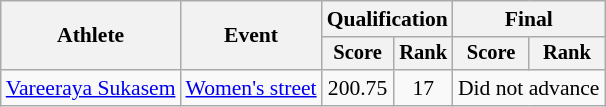<table class=wikitable style=text-align:center;font-size:90%>
<tr>
<th rowspan=2>Athlete</th>
<th rowspan=2>Event</th>
<th colspan=2>Qualification</th>
<th colspan=2>Final</th>
</tr>
<tr style=font-size:95%>
<th>Score</th>
<th>Rank</th>
<th>Score</th>
<th>Rank</th>
</tr>
<tr>
<td align=left><a href='#'>Vareeraya Sukasem</a></td>
<td align=left><a href='#'>Women's street</a></td>
<td>200.75</td>
<td>17</td>
<td colspan="2">Did not advance</td>
</tr>
</table>
